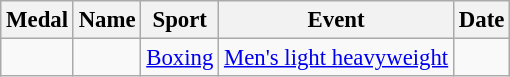<table class="wikitable sortable" style="font-size: 95%;">
<tr>
<th>Medal</th>
<th>Name</th>
<th>Sport</th>
<th>Event</th>
<th>Date</th>
</tr>
<tr>
<td></td>
<td></td>
<td><a href='#'>Boxing</a></td>
<td><a href='#'>Men's light heavyweight</a></td>
<td></td>
</tr>
</table>
